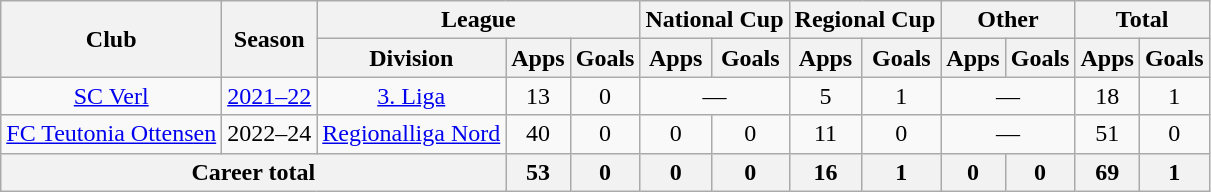<table class="wikitable" Style="text-align: center">
<tr>
<th rowspan="2">Club</th>
<th rowspan="2">Season</th>
<th colspan="3">League</th>
<th colspan="2">National Cup</th>
<th colspan="2">Regional Cup</th>
<th colspan="2">Other</th>
<th colspan="2">Total</th>
</tr>
<tr>
<th>Division</th>
<th>Apps</th>
<th>Goals</th>
<th>Apps</th>
<th>Goals</th>
<th>Apps</th>
<th>Goals</th>
<th>Apps</th>
<th>Goals</th>
<th>Apps</th>
<th>Goals</th>
</tr>
<tr>
<td><a href='#'>SC Verl</a></td>
<td><a href='#'>2021–22</a></td>
<td><a href='#'>3. Liga</a></td>
<td>13</td>
<td>0</td>
<td colspan="2">—</td>
<td>5</td>
<td>1</td>
<td colspan="2">—</td>
<td>18</td>
<td>1</td>
</tr>
<tr>
<td><a href='#'>FC Teutonia Ottensen</a></td>
<td>2022–24</td>
<td><a href='#'>Regionalliga Nord</a></td>
<td>40</td>
<td>0</td>
<td>0</td>
<td>0</td>
<td>11</td>
<td>0</td>
<td colspan="2">—</td>
<td>51</td>
<td>0</td>
</tr>
<tr>
<th colspan="3">Career total</th>
<th>53</th>
<th>0</th>
<th>0</th>
<th>0</th>
<th>16</th>
<th>1</th>
<th>0</th>
<th>0</th>
<th>69</th>
<th>1</th>
</tr>
</table>
